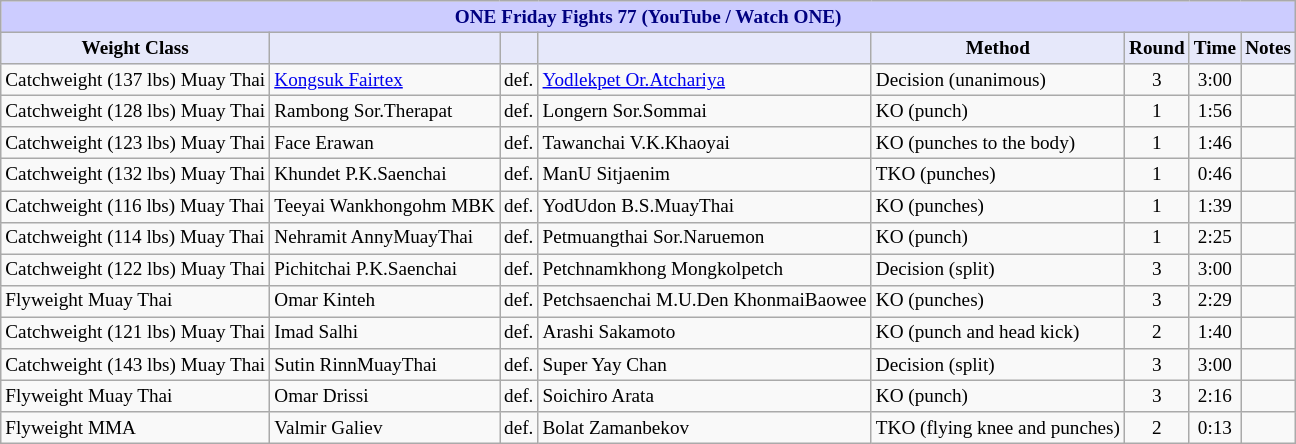<table class="wikitable" style="font-size: 80%;">
<tr>
<th colspan="8" style="background-color: #ccf; color: #000080; text-align: center;"><strong>ONE Friday Fights 77 (YouTube / Watch ONE)</strong></th>
</tr>
<tr>
<th colspan="1" style="background-color: #E6E8FA; color: #000000; text-align: center;">Weight Class</th>
<th colspan="1" style="background-color: #E6E8FA; color: #000000; text-align: center;"></th>
<th colspan="1" style="background-color: #E6E8FA; color: #000000; text-align: center;"></th>
<th colspan="1" style="background-color: #E6E8FA; color: #000000; text-align: center;"></th>
<th colspan="1" style="background-color: #E6E8FA; color: #000000; text-align: center;">Method</th>
<th colspan="1" style="background-color: #E6E8FA; color: #000000; text-align: center;">Round</th>
<th colspan="1" style="background-color: #E6E8FA; color: #000000; text-align: center;">Time</th>
<th colspan="1" style="background-color: #E6E8FA; color: #000000; text-align: center;">Notes</th>
</tr>
<tr>
<td>Catchweight (137 lbs) Muay Thai</td>
<td> <a href='#'>Kongsuk Fairtex</a></td>
<td>def.</td>
<td> <a href='#'>Yodlekpet Or.Atchariya</a></td>
<td>Decision (unanimous)</td>
<td align=center>3</td>
<td align=center>3:00</td>
<td></td>
</tr>
<tr>
<td>Catchweight (128 lbs) Muay Thai</td>
<td> Rambong Sor.Therapat</td>
<td>def.</td>
<td> Longern Sor.Sommai</td>
<td>KO (punch)</td>
<td align=center>1</td>
<td align=center>1:56</td>
<td></td>
</tr>
<tr>
<td>Catchweight (123 lbs) Muay Thai</td>
<td> Face Erawan</td>
<td>def.</td>
<td> Tawanchai V.K.Khaoyai</td>
<td>KO (punches to the body)</td>
<td align=center>1</td>
<td align=center>1:46</td>
<td></td>
</tr>
<tr>
<td>Catchweight (132 lbs) Muay Thai</td>
<td> Khundet P.K.Saenchai</td>
<td>def.</td>
<td> ManU Sitjaenim</td>
<td>TKO (punches)</td>
<td align=center>1</td>
<td align=center>0:46</td>
<td></td>
</tr>
<tr>
<td>Catchweight (116 lbs) Muay Thai</td>
<td> Teeyai Wankhongohm MBK</td>
<td>def.</td>
<td> YodUdon B.S.MuayThai</td>
<td>KO (punches)</td>
<td align=center>1</td>
<td align=center>1:39</td>
<td></td>
</tr>
<tr>
<td>Catchweight (114 lbs) Muay Thai</td>
<td> Nehramit AnnyMuayThai</td>
<td>def.</td>
<td> Petmuangthai Sor.Naruemon</td>
<td>KO (punch)</td>
<td align=center>1</td>
<td align=center>2:25</td>
<td></td>
</tr>
<tr>
<td>Catchweight (122 lbs) Muay Thai</td>
<td> Pichitchai P.K.Saenchai</td>
<td>def.</td>
<td> Petchnamkhong Mongkolpetch</td>
<td>Decision (split)</td>
<td align=center>3</td>
<td align=center>3:00</td>
<td></td>
</tr>
<tr>
<td>Flyweight Muay Thai</td>
<td> Omar Kinteh</td>
<td>def.</td>
<td> Petchsaenchai M.U.Den KhonmaiBaowee</td>
<td>KO (punches)</td>
<td align=center>3</td>
<td align=center>2:29</td>
<td></td>
</tr>
<tr>
<td>Catchweight (121 lbs) Muay Thai</td>
<td> Imad Salhi</td>
<td>def.</td>
<td> Arashi Sakamoto</td>
<td>KO (punch and head kick)</td>
<td align=center>2</td>
<td align=center>1:40</td>
<td></td>
</tr>
<tr>
<td>Catchweight (143 lbs) Muay Thai</td>
<td> Sutin RinnMuayThai</td>
<td>def.</td>
<td> Super Yay Chan</td>
<td>Decision (split)</td>
<td align=center>3</td>
<td align=center>3:00</td>
<td></td>
</tr>
<tr>
<td>Flyweight Muay Thai</td>
<td> Omar Drissi</td>
<td>def.</td>
<td> Soichiro Arata</td>
<td>KO (punch)</td>
<td align=center>3</td>
<td align=center>2:16</td>
<td></td>
</tr>
<tr>
<td>Flyweight MMA</td>
<td> Valmir Galiev</td>
<td>def.</td>
<td> Bolat Zamanbekov</td>
<td>TKO (flying knee and punches)</td>
<td align=center>2</td>
<td align=center>0:13</td>
<td></td>
</tr>
</table>
